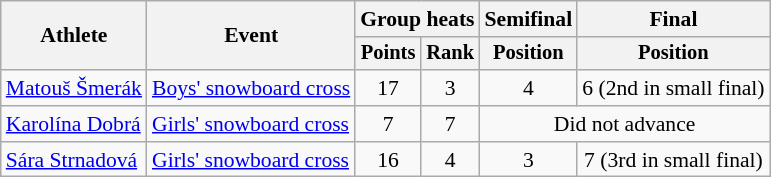<table class="wikitable" style="font-size:90%">
<tr>
<th rowspan="2">Athlete</th>
<th rowspan="2">Event</th>
<th colspan=2>Group heats</th>
<th>Semifinal</th>
<th>Final</th>
</tr>
<tr style="font-size:95%">
<th>Points</th>
<th>Rank</th>
<th>Position</th>
<th>Position</th>
</tr>
<tr align=center>
<td align=left><a href='#'>Matouš Šmerák</a></td>
<td align=left><a href='#'>Boys' snowboard cross</a></td>
<td>17</td>
<td>3</td>
<td>4</td>
<td>6 (2nd in small final)</td>
</tr>
<tr align=center>
<td align=left><a href='#'>Karolína Dobrá</a></td>
<td align=left><a href='#'>Girls' snowboard cross</a></td>
<td>7</td>
<td>7</td>
<td colspan="2">Did not advance</td>
</tr>
<tr align=center>
<td align=left><a href='#'>Sára Strnadová</a></td>
<td align=left><a href='#'>Girls' snowboard cross</a></td>
<td>16</td>
<td>4</td>
<td>3</td>
<td>7 (3rd in small final)</td>
</tr>
</table>
